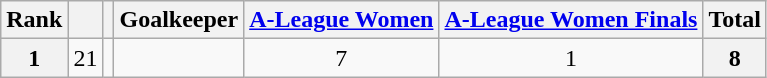<table class="wikitable" style="text-align:center">
<tr>
<th>Rank</th>
<th></th>
<th></th>
<th>Goalkeeper</th>
<th><a href='#'>A-League Women</a></th>
<th><a href='#'>A-League Women Finals</a></th>
<th>Total</th>
</tr>
<tr>
<th>1</th>
<td>21</td>
<td></td>
<td align="left"></td>
<td>7</td>
<td>1</td>
<th>8</th>
</tr>
</table>
